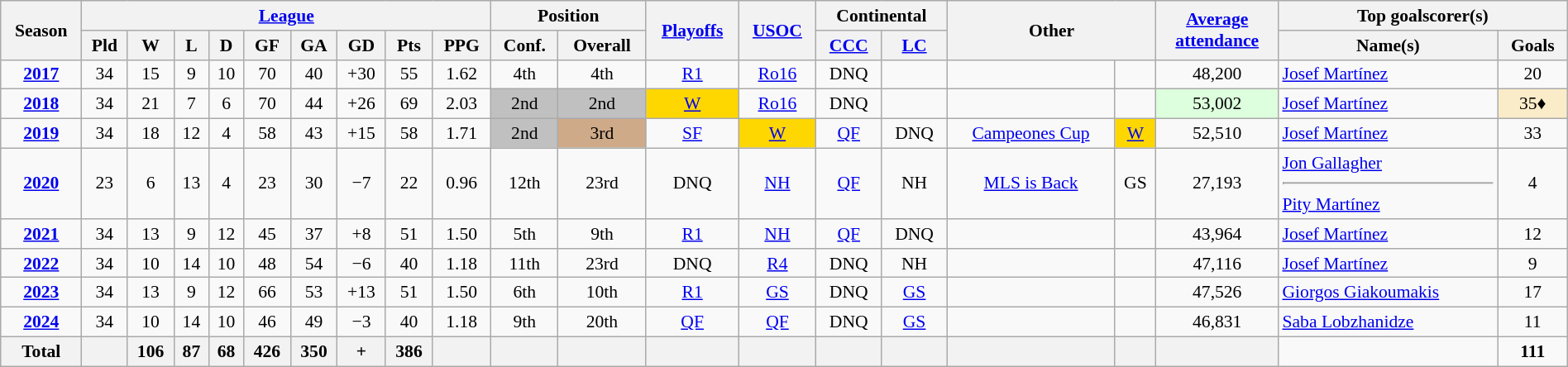<table class="wikitable" width=100% style="font-size:90%; text-align:center;">
<tr style="background:#f0f6ff;">
<th rowspan=2>Season</th>
<th colspan="9"><a href='#'>League</a></th>
<th colspan="2">Position</th>
<th rowspan="2"><a href='#'>Playoffs</a></th>
<th rowspan="2"><a href='#'>USOC</a></th>
<th colspan="2">Continental</th>
<th colspan="2" rowspan="2">Other</th>
<th rowspan="2"><a href='#'>Average<br>attendance</a></th>
<th colspan="2">Top goalscorer(s)</th>
</tr>
<tr>
<th>Pld</th>
<th>W</th>
<th>L</th>
<th>D</th>
<th>GF</th>
<th>GA</th>
<th>GD</th>
<th>Pts</th>
<th>PPG</th>
<th>Conf.</th>
<th>Overall</th>
<th><a href='#'>CCC</a></th>
<th><a href='#'>LC</a></th>
<th>Name(s)</th>
<th>Goals</th>
</tr>
<tr>
<td><strong><a href='#'>2017</a></strong></td>
<td>34</td>
<td>15</td>
<td>9</td>
<td>10</td>
<td>70</td>
<td>40</td>
<td>+30</td>
<td>55</td>
<td>1.62</td>
<td>4th</td>
<td>4th</td>
<td><a href='#'>R1</a></td>
<td><a href='#'>Ro16</a></td>
<td>DNQ</td>
<td></td>
<td></td>
<td></td>
<td>48,200</td>
<td style="text-align:left"> <a href='#'>Josef Martínez</a></td>
<td>20</td>
</tr>
<tr>
<td><strong><a href='#'>2018</a></strong></td>
<td>34</td>
<td>21</td>
<td>7</td>
<td>6</td>
<td>70</td>
<td>44</td>
<td>+26</td>
<td>69</td>
<td>2.03</td>
<td style="background:silver">2nd</td>
<td style="background:silver">2nd</td>
<td style="background:gold"><a href='#'>W</a></td>
<td><a href='#'>Ro16</a></td>
<td>DNQ</td>
<td></td>
<td></td>
<td></td>
<td style="background:#dfd;">53,002</td>
<td style="text-align:left"> <a href='#'>Josef Martínez</a></td>
<td style=background:#FAECC8;">35♦</td>
</tr>
<tr>
<td><strong><a href='#'>2019</a></strong></td>
<td>34</td>
<td>18</td>
<td>12</td>
<td>4</td>
<td>58</td>
<td>43</td>
<td>+15</td>
<td>58</td>
<td>1.71</td>
<td style="background:silver">2nd</td>
<td style="background:#CFAA88">3rd</td>
<td><a href='#'>SF</a></td>
<td style="background:gold"><a href='#'>W</a></td>
<td><a href='#'>QF</a></td>
<td>DNQ</td>
<td><a href='#'>Campeones Cup</a></td>
<td style="background:gold"><a href='#'>W</a></td>
<td>52,510</td>
<td style="text-align:left"> <a href='#'>Josef Martínez</a></td>
<td>33</td>
</tr>
<tr>
<td><strong><a href='#'>2020</a></strong></td>
<td>23</td>
<td>6</td>
<td>13</td>
<td>4</td>
<td>23</td>
<td>30</td>
<td>−7</td>
<td>22</td>
<td>0.96</td>
<td>12th</td>
<td>23rd</td>
<td>DNQ</td>
<td><a href='#'>NH</a></td>
<td><a href='#'>QF</a></td>
<td>NH</td>
<td><a href='#'>MLS is Back</a></td>
<td>GS</td>
<td>27,193</td>
<td style="text-align:left"> <a href='#'>Jon Gallagher</a><hr> <a href='#'>Pity Martínez</a></td>
<td>4</td>
</tr>
<tr>
<td><strong><a href='#'>2021</a></strong></td>
<td>34</td>
<td>13</td>
<td>9</td>
<td>12</td>
<td>45</td>
<td>37</td>
<td>+8</td>
<td>51</td>
<td>1.50</td>
<td>5th</td>
<td>9th</td>
<td><a href='#'>R1</a></td>
<td><a href='#'>NH</a></td>
<td><a href='#'>QF</a></td>
<td>DNQ</td>
<td></td>
<td></td>
<td>43,964</td>
<td style="text-align:left"> <a href='#'>Josef Martínez</a></td>
<td>12</td>
</tr>
<tr>
<td><strong><a href='#'>2022</a></strong></td>
<td>34</td>
<td>10</td>
<td>14</td>
<td>10</td>
<td>48</td>
<td>54</td>
<td>−6</td>
<td>40</td>
<td>1.18</td>
<td>11th</td>
<td>23rd</td>
<td>DNQ</td>
<td><a href='#'>R4</a></td>
<td>DNQ</td>
<td>NH</td>
<td></td>
<td></td>
<td>47,116</td>
<td style="text-align:left"> <a href='#'>Josef Martínez</a></td>
<td>9</td>
</tr>
<tr>
<td><strong><a href='#'>2023</a></strong></td>
<td>34</td>
<td>13</td>
<td>9</td>
<td>12</td>
<td>66</td>
<td>53</td>
<td>+13</td>
<td>51</td>
<td>1.50</td>
<td>6th</td>
<td>10th</td>
<td><a href='#'>R1</a></td>
<td><a href='#'>GS</a></td>
<td>DNQ</td>
<td><a href='#'>GS</a></td>
<td></td>
<td></td>
<td>47,526</td>
<td style="text-align:left"> <a href='#'>Giorgos Giakoumakis</a></td>
<td>17</td>
</tr>
<tr>
<td><strong><a href='#'>2024</a></strong></td>
<td>34</td>
<td>10</td>
<td>14</td>
<td>10</td>
<td>46</td>
<td>49</td>
<td>−3</td>
<td>40</td>
<td>1.18</td>
<td>9th</td>
<td>20th</td>
<td><a href='#'>QF</a></td>
<td><a href='#'>QF</a></td>
<td>DNQ</td>
<td><a href='#'>GS</a></td>
<td></td>
<td></td>
<td>46,831</td>
<td style="text-align:left"> <a href='#'>Saba Lobzhanidze</a></td>
<td>11</td>
</tr>
<tr>
<th><strong>Total</strong></th>
<th><strong></strong></th>
<th><strong>106</strong></th>
<th><strong>87</strong></th>
<th><strong>68</strong></th>
<th><strong>426</strong></th>
<th><strong>350</strong></th>
<th><strong>+</strong></th>
<th><strong>386</strong></th>
<th><strong></strong></th>
<th></th>
<th></th>
<th></th>
<th></th>
<th></th>
<th></th>
<th></th>
<th></th>
<th></th>
<td style="text-align:left"></td>
<td><strong>111</strong></td>
</tr>
</table>
